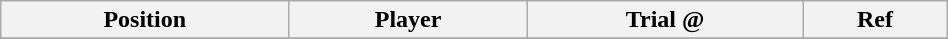<table class="wikitable sortable" style="width:50%; text-align:center; font-size:100%; text-align:left;">
<tr>
<th><strong>Position</strong></th>
<th><strong>Player</strong></th>
<th><strong>Trial @</strong></th>
<th><strong>Ref</strong></th>
</tr>
<tr>
</tr>
</table>
